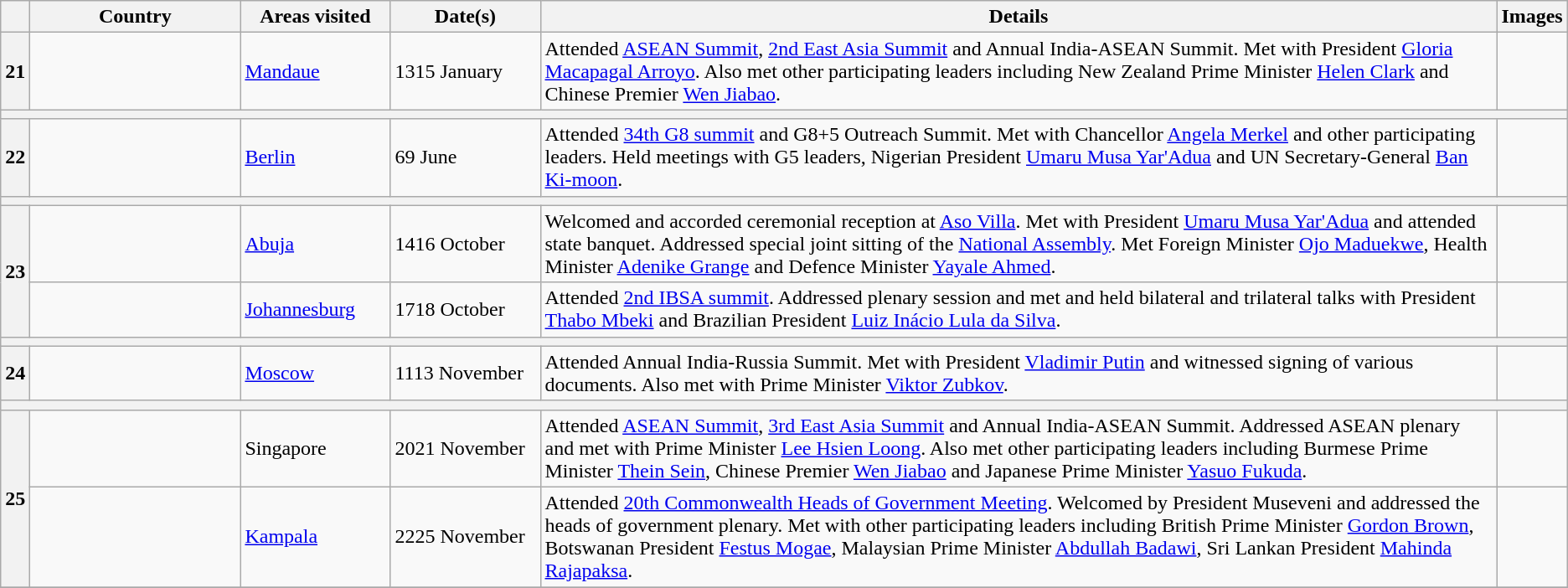<table class="wikitable outercollapse sortable">
<tr>
<th></th>
<th style="width:10em">Country</th>
<th style="width:7em">Areas visited</th>
<th style="width:7em">Date(s)</th>
<th class="unsortable">Details</th>
<th class="unsortable">Images</th>
</tr>
<tr>
<th>21</th>
<td></td>
<td><a href='#'>Mandaue</a></td>
<td>1315 January</td>
<td>Attended <a href='#'>ASEAN Summit</a>, <a href='#'>2nd East Asia Summit</a> and Annual India-ASEAN Summit. Met with President <a href='#'>Gloria Macapagal Arroyo</a>. Also met other participating leaders including New Zealand Prime Minister <a href='#'>Helen Clark</a> and Chinese Premier <a href='#'>Wen Jiabao</a>.</td>
<td></td>
</tr>
<tr>
<th colspan="6"></th>
</tr>
<tr>
<th>22</th>
<td></td>
<td><a href='#'>Berlin</a></td>
<td>69 June</td>
<td>Attended <a href='#'>34th G8 summit</a> and G8+5 Outreach Summit. Met with Chancellor <a href='#'>Angela Merkel</a> and other participating leaders. Held meetings with G5 leaders, Nigerian President <a href='#'>Umaru Musa Yar'Adua</a> and UN Secretary-General <a href='#'>Ban Ki-moon</a>.</td>
<td></td>
</tr>
<tr>
<th colspan="6"></th>
</tr>
<tr>
<th rowspan="2">23</th>
<td></td>
<td><a href='#'>Abuja</a></td>
<td>1416 October</td>
<td>Welcomed and accorded ceremonial reception at <a href='#'>Aso Villa</a>. Met with President <a href='#'>Umaru Musa Yar'Adua</a> and attended state banquet. Addressed special joint sitting of the <a href='#'>National Assembly</a>. Met Foreign Minister <a href='#'>Ojo Maduekwe</a>, Health Minister <a href='#'>Adenike Grange</a> and Defence Minister <a href='#'>Yayale Ahmed</a>.</td>
<td></td>
</tr>
<tr>
<td></td>
<td><a href='#'>Johannesburg</a></td>
<td>1718 October</td>
<td>Attended <a href='#'>2nd IBSA summit</a>. Addressed plenary session and met and held bilateral and trilateral talks with President <a href='#'>Thabo Mbeki</a> and Brazilian President <a href='#'>Luiz Inácio Lula da Silva</a>.</td>
<td></td>
</tr>
<tr>
<th colspan="6"></th>
</tr>
<tr>
<th>24</th>
<td></td>
<td><a href='#'>Moscow</a></td>
<td>1113 November</td>
<td>Attended Annual India-Russia Summit. Met with President <a href='#'>Vladimir Putin</a> and witnessed signing of various documents. Also met with Prime Minister <a href='#'>Viktor Zubkov</a>.</td>
<td></td>
</tr>
<tr>
<th colspan="6"></th>
</tr>
<tr>
<th rowspan="2">25</th>
<td></td>
<td>Singapore</td>
<td>2021 November</td>
<td>Attended <a href='#'>ASEAN Summit</a>, <a href='#'>3rd East Asia Summit</a> and Annual India-ASEAN Summit. Addressed ASEAN plenary and met with Prime Minister <a href='#'>Lee Hsien Loong</a>. Also met other participating leaders including Burmese Prime Minister <a href='#'>Thein Sein</a>, Chinese Premier <a href='#'>Wen Jiabao</a> and Japanese Prime Minister <a href='#'>Yasuo Fukuda</a>.</td>
<td></td>
</tr>
<tr>
<td></td>
<td><a href='#'>Kampala</a></td>
<td>2225 November</td>
<td>Attended <a href='#'>20th Commonwealth Heads of Government Meeting</a>. Welcomed by President Museveni and addressed the heads of government plenary. Met with other participating leaders including British Prime Minister <a href='#'>Gordon Brown</a>, Botswanan President <a href='#'>Festus Mogae</a>, Malaysian Prime Minister <a href='#'>Abdullah Badawi</a>, Sri Lankan President <a href='#'>Mahinda Rajapaksa</a>.</td>
<td></td>
</tr>
<tr>
</tr>
</table>
